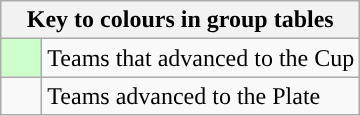<table class="wikitable" style="text-align: center;">
<tr>
<th colspan=2>Key to colours in group tables</th>
</tr>
<tr>
<td style="background:#cfc;"></td>
<td align=left>Teams that advanced to the Cup</td>
</tr>
<tr>
<td style="width:20px;"></td>
<td align=left>Teams advanced to the Plate</td>
</tr>
</table>
